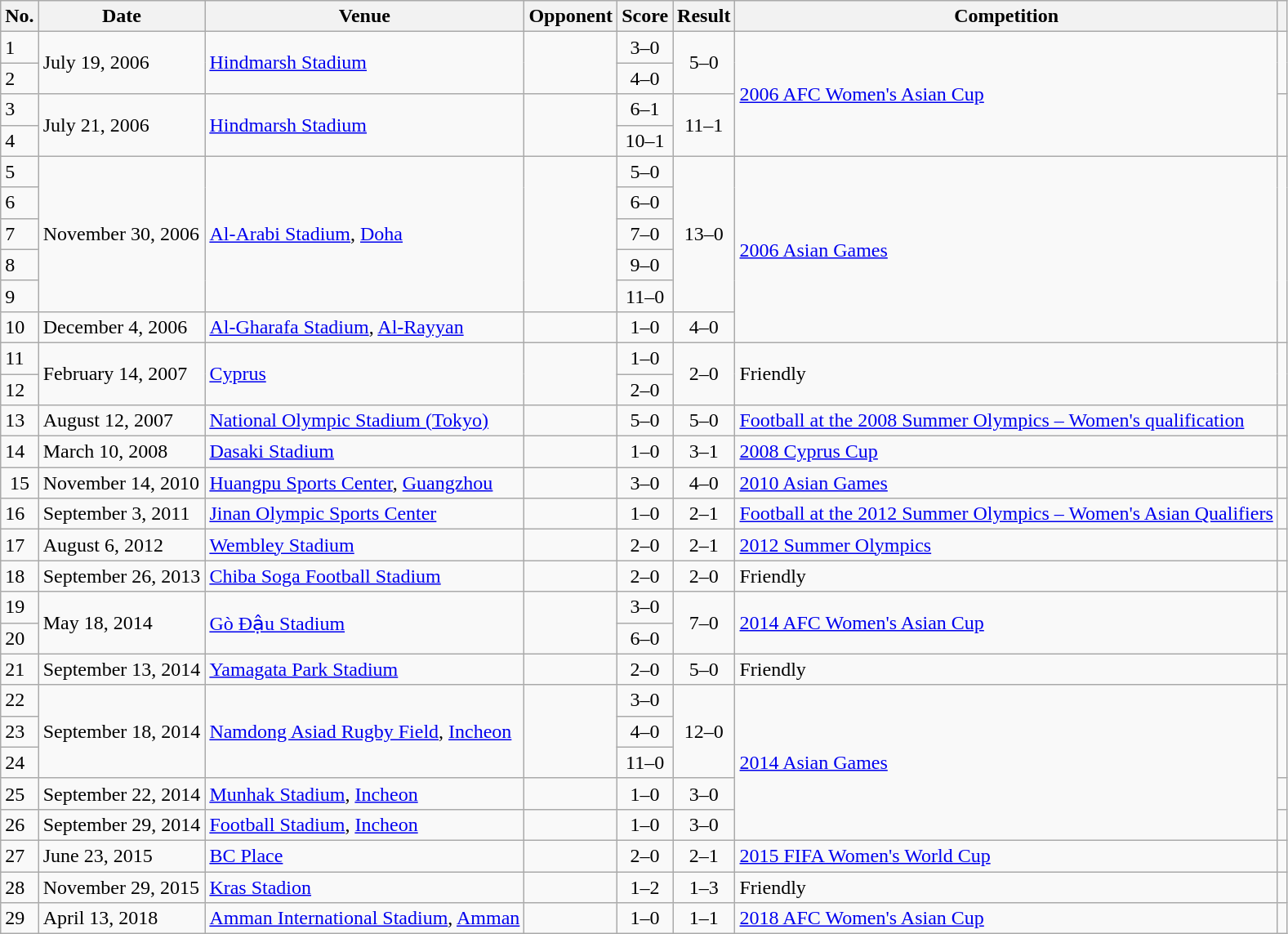<table class="wikitable sortable">
<tr>
<th scope="col">No.</th>
<th scope="col">Date</th>
<th scope="col">Venue</th>
<th scope="col">Opponent</th>
<th scope="col">Score</th>
<th scope="col">Result</th>
<th scope="col">Competition</th>
<th scope="col" class="unsortable"></th>
</tr>
<tr>
<td>1</td>
<td rowspan="2">July 19, 2006</td>
<td rowspan="2"><a href='#'>Hindmarsh Stadium</a></td>
<td rowspan="2"></td>
<td style="text-align:center">3–0</td>
<td rowspan="2"style="text-align:center">5–0</td>
<td rowspan="4"><a href='#'>2006 AFC Women's Asian Cup</a></td>
<td rowspan="2"></td>
</tr>
<tr>
<td>2</td>
<td style="text-align:center">4–0</td>
</tr>
<tr>
<td>3</td>
<td rowspan="2">July 21, 2006</td>
<td rowspan="2"><a href='#'>Hindmarsh Stadium</a></td>
<td rowspan="2"></td>
<td style="text-align:center">6–1</td>
<td rowspan="2"style="text-align:center">11–1</td>
<td rowspan="2"></td>
</tr>
<tr>
<td>4</td>
<td style="text-align:center">10–1</td>
</tr>
<tr>
<td>5</td>
<td rowspan="5">November 30, 2006</td>
<td rowspan="5"><a href='#'>Al-Arabi Stadium</a>, <a href='#'>Doha</a></td>
<td rowspan="5"></td>
<td style="text-align:center">5–0</td>
<td rowspan="5"style="text-align:center">13–0</td>
<td rowspan="6"><a href='#'>2006 Asian Games</a></td>
<td rowspan="6"></td>
</tr>
<tr>
<td>6</td>
<td style="text-align:center">6–0</td>
</tr>
<tr>
<td>7</td>
<td style="text-align:center">7–0</td>
</tr>
<tr>
<td>8</td>
<td style="text-align:center">9–0</td>
</tr>
<tr>
<td>9</td>
<td style="text-align:center">11–0</td>
</tr>
<tr>
<td>10</td>
<td>December 4, 2006</td>
<td><a href='#'>Al-Gharafa Stadium</a>, <a href='#'>Al-Rayyan</a></td>
<td></td>
<td style="text-align:center">1–0</td>
<td style="text-align:center">4–0</td>
</tr>
<tr>
<td>11</td>
<td rowspan="2">February 14, 2007</td>
<td rowspan="2"><a href='#'>Cyprus</a></td>
<td rowspan="2"></td>
<td style="text-align:center">1–0</td>
<td rowspan="2"style="text-align:center">2–0</td>
<td rowspan="2">Friendly</td>
<td rowspan="2"></td>
</tr>
<tr>
<td>12</td>
<td style="text-align:center">2–0</td>
</tr>
<tr>
<td>13</td>
<td>August 12, 2007</td>
<td><a href='#'>National Olympic Stadium (Tokyo)</a></td>
<td></td>
<td style="text-align:center">5–0</td>
<td style="text-align:center">5–0</td>
<td><a href='#'>Football at the 2008 Summer Olympics – Women's qualification</a></td>
<td></td>
</tr>
<tr>
<td>14</td>
<td>March 10, 2008</td>
<td><a href='#'>Dasaki Stadium</a></td>
<td></td>
<td style="text-align:center">1–0</td>
<td style="text-align:center">3–1</td>
<td><a href='#'>2008 Cyprus Cup</a></td>
<td></td>
</tr>
<tr>
<td style="text-align:center">15</td>
<td>November 14, 2010</td>
<td><a href='#'>Huangpu Sports Center</a>, <a href='#'>Guangzhou</a></td>
<td></td>
<td style="text-align:center">3–0</td>
<td style="text-align:center">4–0</td>
<td><a href='#'>2010 Asian Games</a></td>
<td></td>
</tr>
<tr>
<td>16</td>
<td>September 3, 2011</td>
<td><a href='#'>Jinan Olympic Sports Center</a></td>
<td></td>
<td style="text-align:center">1–0</td>
<td style="text-align:center">2–1</td>
<td><a href='#'>Football at the 2012 Summer Olympics – Women's Asian Qualifiers</a></td>
<td></td>
</tr>
<tr>
<td>17</td>
<td>August 6, 2012</td>
<td><a href='#'>Wembley Stadium</a></td>
<td></td>
<td style="text-align:center">2–0</td>
<td style="text-align:center">2–1</td>
<td><a href='#'>2012 Summer Olympics</a></td>
<td></td>
</tr>
<tr>
<td>18</td>
<td>September 26, 2013</td>
<td><a href='#'>Chiba Soga Football Stadium</a></td>
<td></td>
<td style="text-align:center">2–0</td>
<td style="text-align:center">2–0</td>
<td>Friendly</td>
<td></td>
</tr>
<tr>
<td>19</td>
<td rowspan="2">May 18, 2014</td>
<td rowspan="2"><a href='#'>Gò Đậu Stadium</a></td>
<td rowspan="2"></td>
<td style="text-align:center">3–0</td>
<td rowspan="2"style="text-align:center">7–0</td>
<td rowspan="2"><a href='#'>2014 AFC Women's Asian Cup</a></td>
<td rowspan="2"></td>
</tr>
<tr>
<td>20</td>
<td style="text-align:center">6–0</td>
</tr>
<tr>
<td>21</td>
<td>September 13, 2014</td>
<td><a href='#'>Yamagata Park Stadium</a></td>
<td></td>
<td style="text-align:center">2–0</td>
<td style="text-align:center">5–0</td>
<td>Friendly</td>
<td></td>
</tr>
<tr>
<td>22</td>
<td rowspan="3">September 18, 2014</td>
<td rowspan="3"><a href='#'>Namdong Asiad Rugby Field</a>, <a href='#'>Incheon</a></td>
<td rowspan="3"></td>
<td style="text-align:center">3–0</td>
<td rowspan="3"style="text-align:center">12–0</td>
<td rowspan="5"><a href='#'>2014 Asian Games</a></td>
<td rowspan="3"></td>
</tr>
<tr>
<td>23</td>
<td style="text-align:center">4–0</td>
</tr>
<tr>
<td>24</td>
<td style="text-align:center">11–0</td>
</tr>
<tr>
<td>25</td>
<td>September 22, 2014</td>
<td><a href='#'>Munhak Stadium</a>, <a href='#'>Incheon</a></td>
<td></td>
<td style="text-align:center">1–0</td>
<td style="text-align:center">3–0</td>
<td></td>
</tr>
<tr>
<td>26</td>
<td>September 29, 2014</td>
<td><a href='#'>Football Stadium</a>, <a href='#'>Incheon</a></td>
<td></td>
<td style="text-align:center">1–0</td>
<td style="text-align:center">3–0</td>
<td></td>
</tr>
<tr>
<td>27</td>
<td>June 23, 2015</td>
<td><a href='#'>BC Place</a></td>
<td></td>
<td style="text-align:center">2–0</td>
<td style="text-align:center">2–1</td>
<td><a href='#'>2015 FIFA Women's World Cup</a></td>
<td></td>
</tr>
<tr>
<td>28</td>
<td>November 29, 2015</td>
<td><a href='#'>Kras Stadion</a></td>
<td></td>
<td style="text-align:center">1–2</td>
<td style="text-align:center">1–3</td>
<td>Friendly</td>
<td></td>
</tr>
<tr>
<td>29</td>
<td>April 13, 2018</td>
<td><a href='#'>Amman International Stadium</a>, <a href='#'>Amman</a></td>
<td></td>
<td style="text-align:center">1–0</td>
<td style="text-align:center">1–1</td>
<td><a href='#'>2018 AFC Women's Asian Cup</a></td>
<td></td>
</tr>
</table>
